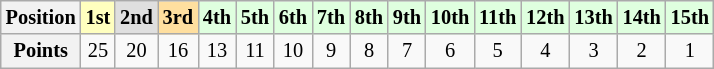<table class="wikitable" style="font-size:85%; text-align:center">
<tr>
<th>Position</th>
<td style="background:#ffffbf;"><strong>1st</strong></td>
<td style="background:#dfdfdf;"><strong>2nd</strong></td>
<td style="background:#ffdf9f;"><strong>3rd</strong></td>
<td style="background:#dfffdf;"><strong>4th</strong></td>
<td style="background:#dfffdf;"><strong>5th</strong></td>
<td style="background:#dfffdf;"><strong>6th</strong></td>
<td style="background:#dfffdf;"><strong>7th</strong></td>
<td style="background:#dfffdf;"><strong>8th</strong></td>
<td style="background:#dfffdf;"><strong>9th</strong></td>
<td style="background:#dfffdf;"><strong>10th</strong></td>
<td style="background:#dfffdf;"><strong>11th</strong></td>
<td style="background:#dfffdf;"><strong>12th</strong></td>
<td style="background:#dfffdf;"><strong>13th</strong></td>
<td style="background:#dfffdf;"><strong>14th</strong></td>
<td style="background:#dfffdf;"><strong>15th</strong></td>
</tr>
<tr>
<th>Points</th>
<td>25</td>
<td>20</td>
<td>16</td>
<td>13</td>
<td>11</td>
<td>10</td>
<td>9</td>
<td>8</td>
<td>7</td>
<td>6</td>
<td>5</td>
<td>4</td>
<td>3</td>
<td>2</td>
<td>1</td>
</tr>
</table>
